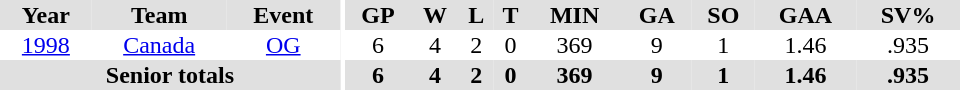<table border="0" cellpadding="1" cellspacing="0" ID="Table3" style="text-align:center; width:40em;">
<tr bgcolor="#e0e0e0">
<th>Year</th>
<th>Team</th>
<th>Event</th>
<th rowspan="99" bgcolor="#ffffff"></th>
<th>GP</th>
<th>W</th>
<th>L</th>
<th>T</th>
<th>MIN</th>
<th>GA</th>
<th>SO</th>
<th>GAA</th>
<th>SV%</th>
</tr>
<tr>
<td><a href='#'>1998</a></td>
<td><a href='#'>Canada</a></td>
<td><a href='#'>OG</a></td>
<td>6</td>
<td>4</td>
<td>2</td>
<td>0</td>
<td>369</td>
<td>9</td>
<td>1</td>
<td>1.46</td>
<td>.935</td>
</tr>
<tr bgcolor="#e0e0e0">
<th colspan="3">Senior totals</th>
<th>6</th>
<th>4</th>
<th>2</th>
<th>0</th>
<th>369</th>
<th>9</th>
<th>1</th>
<th>1.46</th>
<th>.935</th>
</tr>
</table>
